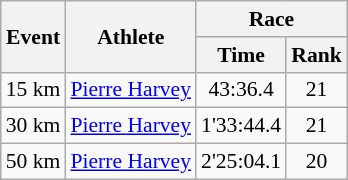<table class="wikitable" border="1" style="font-size:90%">
<tr>
<th rowspan=2>Event</th>
<th rowspan=2>Athlete</th>
<th colspan=2>Race</th>
</tr>
<tr>
<th>Time</th>
<th>Rank</th>
</tr>
<tr>
<td>15 km</td>
<td><a href='#'>Pierre Harvey</a></td>
<td align=center>43:36.4</td>
<td align=center>21</td>
</tr>
<tr>
<td>30 km</td>
<td><a href='#'>Pierre Harvey</a></td>
<td align=center>1'33:44.4</td>
<td align=center>21</td>
</tr>
<tr>
<td>50 km</td>
<td><a href='#'>Pierre Harvey</a></td>
<td align=center>2'25:04.1</td>
<td align=center>20</td>
</tr>
</table>
